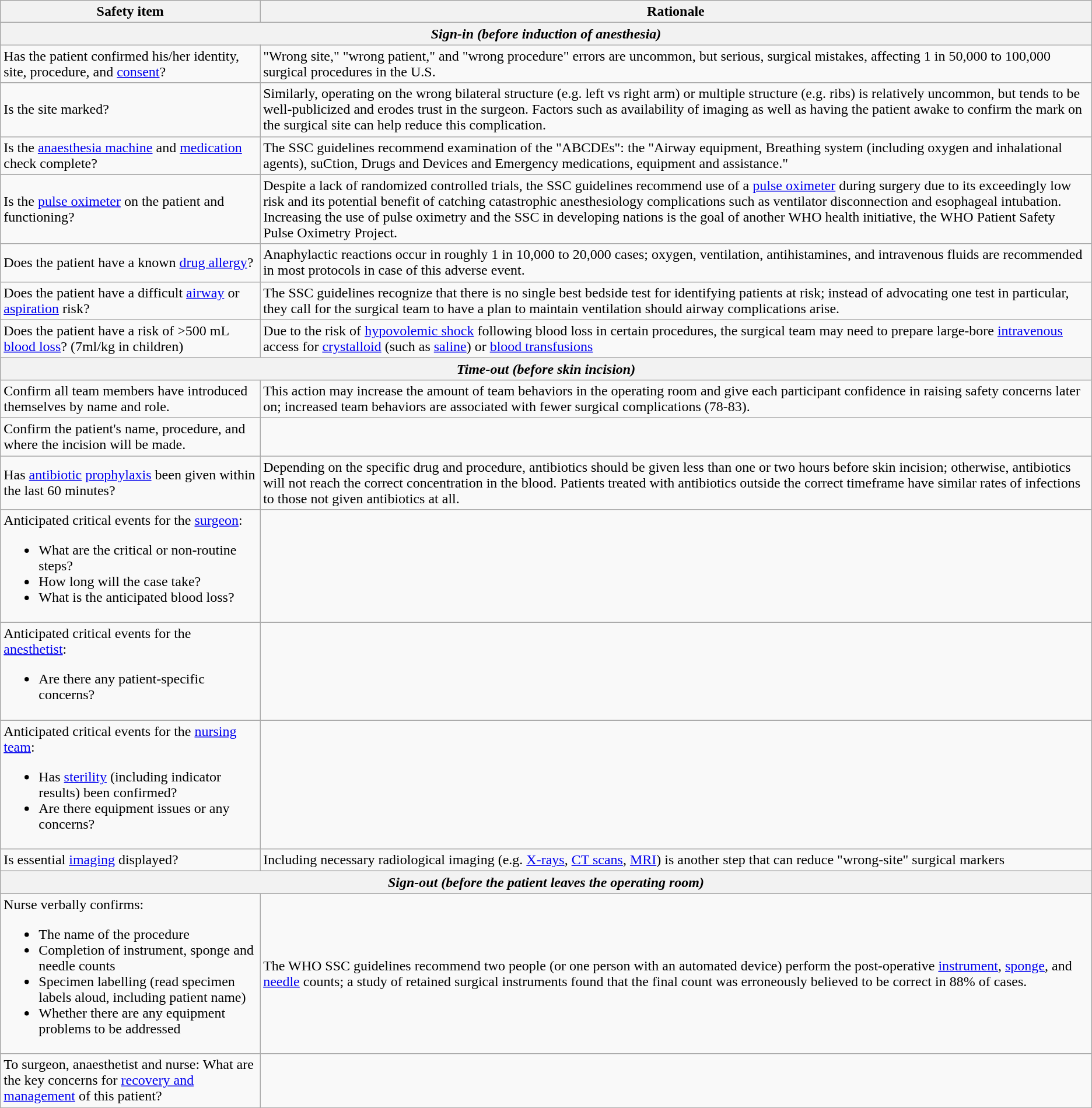<table class="wikitable">
<tr>
<th>Safety item</th>
<th>Rationale</th>
</tr>
<tr>
<th colspan="2" style="text-align: center;"><em>Sign-in (before induction of anesthesia)</em></th>
</tr>
<tr>
<td>Has the patient confirmed his/her identity, site, procedure, and <a href='#'>consent</a>?</td>
<td>"Wrong site," "wrong patient," and "wrong procedure" errors are uncommon, but serious, surgical mistakes, affecting 1 in 50,000 to 100,000 surgical procedures in the U.S.</td>
</tr>
<tr>
<td>Is the site marked?</td>
<td>Similarly, operating on the wrong bilateral structure (e.g. left vs right arm) or multiple structure (e.g. ribs) is relatively uncommon, but tends to be well-publicized and erodes trust in the surgeon.  Factors such as availability of imaging as well as having the patient awake to confirm the mark on the surgical site can help reduce this complication.</td>
</tr>
<tr>
<td>Is the <a href='#'>anaesthesia machine</a> and <a href='#'>medication</a> check complete?</td>
<td>The SSC guidelines recommend examination of the "ABCDEs": the "Airway equipment, Breathing system (including oxygen and inhalational agents), suCtion, Drugs and Devices and Emergency medications, equipment and assistance."</td>
</tr>
<tr>
<td>Is the <a href='#'>pulse oximeter</a> on the patient and functioning?</td>
<td>Despite a lack of randomized controlled trials, the SSC guidelines recommend use of a <a href='#'>pulse oximeter</a> during surgery due to its exceedingly low risk and its potential benefit of catching catastrophic anesthesiology complications such as ventilator disconnection and esophageal intubation.  Increasing the use of pulse oximetry and the SSC in developing nations is the goal of another WHO health initiative, the WHO Patient Safety Pulse Oximetry Project.</td>
</tr>
<tr>
<td>Does the patient have a known <a href='#'>drug allergy</a>?</td>
<td>Anaphylactic reactions occur in roughly 1 in 10,000 to 20,000 cases; oxygen, ventilation, antihistamines, and intravenous fluids are recommended in most protocols in case of this adverse event.</td>
</tr>
<tr>
<td>Does the patient have a difficult <a href='#'>airway</a> or <a href='#'>aspiration</a> risk?</td>
<td>The SSC guidelines recognize that there is no single best bedside test for identifying patients at risk; instead of advocating one test in particular, they call for the surgical team to have a plan to maintain ventilation should airway complications arise.</td>
</tr>
<tr>
<td>Does the patient have a risk of >500 mL <a href='#'>blood loss</a>? (7ml/kg in children)</td>
<td>Due to the risk of <a href='#'>hypovolemic shock</a> following blood loss in certain procedures, the surgical team may need to prepare large-bore <a href='#'>intravenous</a> access for <a href='#'>crystalloid</a> (such as <a href='#'>saline</a>) or <a href='#'>blood transfusions</a></td>
</tr>
<tr>
<th colspan="2" style="text-align: center;"><em>Time-out (before skin incision)</em></th>
</tr>
<tr>
<td>Confirm all team members have introduced themselves by name and role.</td>
<td>This action may increase the amount of team behaviors in the operating room and give each participant confidence in raising safety concerns later on; increased team behaviors are associated with fewer surgical complications (78-83).</td>
</tr>
<tr>
<td>Confirm the patient's name, procedure, and where the incision will be made.</td>
<td></td>
</tr>
<tr>
<td>Has <a href='#'>antibiotic</a> <a href='#'>prophylaxis</a> been given within the last 60 minutes?</td>
<td>Depending on the specific drug and procedure, antibiotics should be given less than one or two hours before skin incision; otherwise, antibiotics will not reach the correct concentration in the blood.  Patients treated with antibiotics outside the correct timeframe have similar rates of infections to those not given antibiotics at all.</td>
</tr>
<tr>
<td row span="4">Anticipated critical events for the <a href='#'>surgeon</a>:<br><ul><li>What are the critical or non-routine steps?</li><li>How long will the case take?</li><li>What is the anticipated blood loss?</li></ul></td>
<td></td>
</tr>
<tr>
<td row span="2">Anticipated critical events for the <a href='#'>anesthetist</a>:<br><ul><li>Are there any patient-specific concerns?</li></ul></td>
<td></td>
</tr>
<tr>
<td row span="3">Anticipated critical events for the <a href='#'>nursing team</a>:<br><ul><li>Has <a href='#'>sterility</a> (including indicator results) been confirmed?</li><li>Are there equipment issues or any concerns?</li></ul></td>
<td></td>
</tr>
<tr>
<td>Is essential <a href='#'>imaging</a> displayed?</td>
<td>Including necessary radiological imaging (e.g. <a href='#'>X-rays</a>, <a href='#'>CT scans</a>, <a href='#'>MRI</a>) is another step that can reduce "wrong-site" surgical markers</td>
</tr>
<tr>
<th colspan="2" style="text-align: center;"><em>Sign-out (before the patient leaves the operating room)</em></th>
</tr>
<tr>
<td row span="5">Nurse verbally confirms:<br><ul><li>The name of the procedure</li><li>Completion of instrument, sponge and needle counts</li><li>Specimen labelling (read specimen labels aloud, including patient name)</li><li>Whether there are any equipment problems to be addressed</li></ul></td>
<td>The WHO SSC guidelines recommend two people (or one person with an automated device) perform the post-operative <a href='#'>instrument</a>, <a href='#'>sponge</a>, and <a href='#'>needle</a> counts; a study of retained surgical instruments found that the final count was erroneously believed to be correct in 88% of cases.</td>
</tr>
<tr>
<td>To surgeon, anaesthetist and nurse: What are the key concerns for <a href='#'>recovery and management</a> of this patient?</td>
<td></td>
</tr>
</table>
